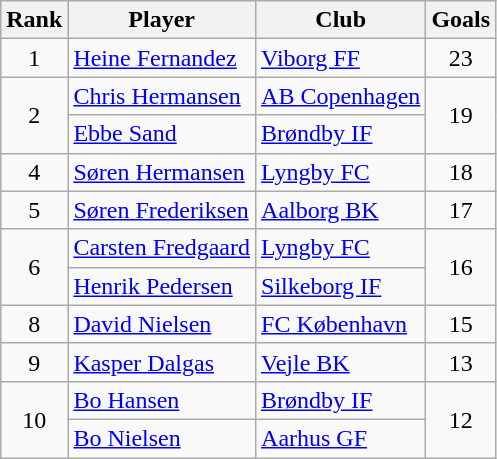<table class="wikitable" style="text-align: center;">
<tr>
<th>Rank</th>
<th>Player</th>
<th>Club</th>
<th>Goals</th>
</tr>
<tr>
<td>1</td>
<td align="left"> <a href='#'>Heine Fernandez</a></td>
<td align="left"><a href='#'>Viborg FF</a></td>
<td>23</td>
</tr>
<tr>
<td rowspan="2">2</td>
<td align="left"> <a href='#'>Chris Hermansen</a></td>
<td align="left"><a href='#'>AB Copenhagen</a></td>
<td rowspan="2">19</td>
</tr>
<tr>
<td align="left"> <a href='#'>Ebbe Sand</a></td>
<td align="left"><a href='#'>Brøndby IF</a></td>
</tr>
<tr>
<td>4</td>
<td align="left"> <a href='#'>Søren Hermansen</a></td>
<td align="left"><a href='#'>Lyngby FC</a></td>
<td>18</td>
</tr>
<tr>
<td>5</td>
<td align="left"> <a href='#'>Søren Frederiksen</a></td>
<td align="left"><a href='#'>Aalborg BK</a></td>
<td>17</td>
</tr>
<tr>
<td rowspan="2">6</td>
<td align="left"> <a href='#'>Carsten Fredgaard</a></td>
<td align="left"><a href='#'>Lyngby FC</a></td>
<td rowspan="2">16</td>
</tr>
<tr>
<td align="left"> <a href='#'>Henrik Pedersen</a></td>
<td align="left"><a href='#'>Silkeborg IF</a></td>
</tr>
<tr>
<td>8</td>
<td align="left"> <a href='#'>David Nielsen</a></td>
<td align="left"><a href='#'>FC København</a></td>
<td>15</td>
</tr>
<tr>
<td>9</td>
<td align="left"> <a href='#'>Kasper Dalgas</a></td>
<td align="left"><a href='#'>Vejle BK</a></td>
<td>13</td>
</tr>
<tr>
<td rowspan="2">10</td>
<td align="left"> <a href='#'>Bo Hansen</a></td>
<td align="left"><a href='#'>Brøndby IF</a></td>
<td rowspan="2">12</td>
</tr>
<tr>
<td align="left"> <a href='#'>Bo Nielsen</a></td>
<td align="left"><a href='#'>Aarhus GF</a></td>
</tr>
</table>
